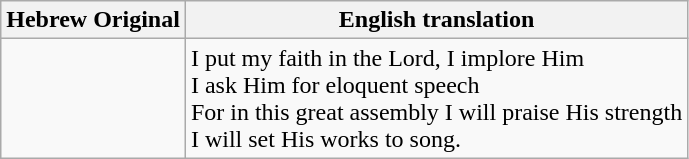<table class="wikitable">
<tr>
<th>Hebrew Original</th>
<th>English translation</th>
</tr>
<tr>
<td></td>
<td>I put my faith in the Lord, I implore Him<br>I ask Him for eloquent speech<br>For in this great assembly I will praise His strength<br>I will set His works to song.</td>
</tr>
</table>
